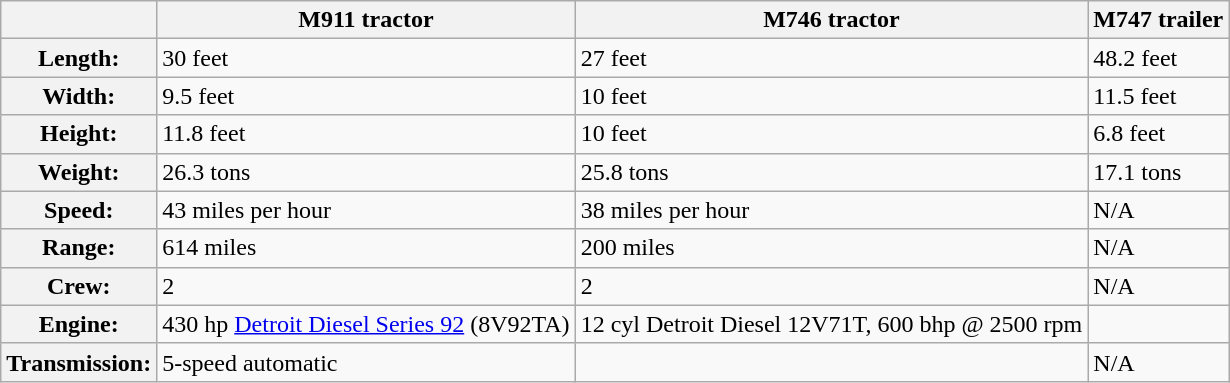<table class="wikitable">
<tr>
<th></th>
<th>M911 tractor</th>
<th>M746 tractor</th>
<th>M747 trailer</th>
</tr>
<tr>
<th>Length:</th>
<td>30 feet</td>
<td>27 feet</td>
<td>48.2 feet</td>
</tr>
<tr>
<th>Width:</th>
<td>9.5 feet</td>
<td>10 feet</td>
<td>11.5 feet</td>
</tr>
<tr>
<th>Height:</th>
<td>11.8 feet</td>
<td>10 feet</td>
<td>6.8 feet</td>
</tr>
<tr>
<th>Weight:</th>
<td>26.3 tons</td>
<td>25.8 tons</td>
<td>17.1 tons</td>
</tr>
<tr>
<th>Speed:</th>
<td>43 miles per hour</td>
<td>38 miles per hour</td>
<td>N/A</td>
</tr>
<tr>
<th>Range:</th>
<td>614 miles</td>
<td>200 miles</td>
<td>N/A</td>
</tr>
<tr>
<th>Crew:</th>
<td>2</td>
<td>2</td>
<td>N/A</td>
</tr>
<tr>
<th>Engine:</th>
<td>430 hp <a href='#'>Detroit Diesel Series 92</a> (8V92TA)</td>
<td>12 cyl Detroit Diesel 12V71T, 600 bhp @ 2500 rpm</td>
<td></td>
</tr>
<tr>
<th>Transmission:</th>
<td>5-speed automatic</td>
<td></td>
<td>N/A</td>
</tr>
</table>
